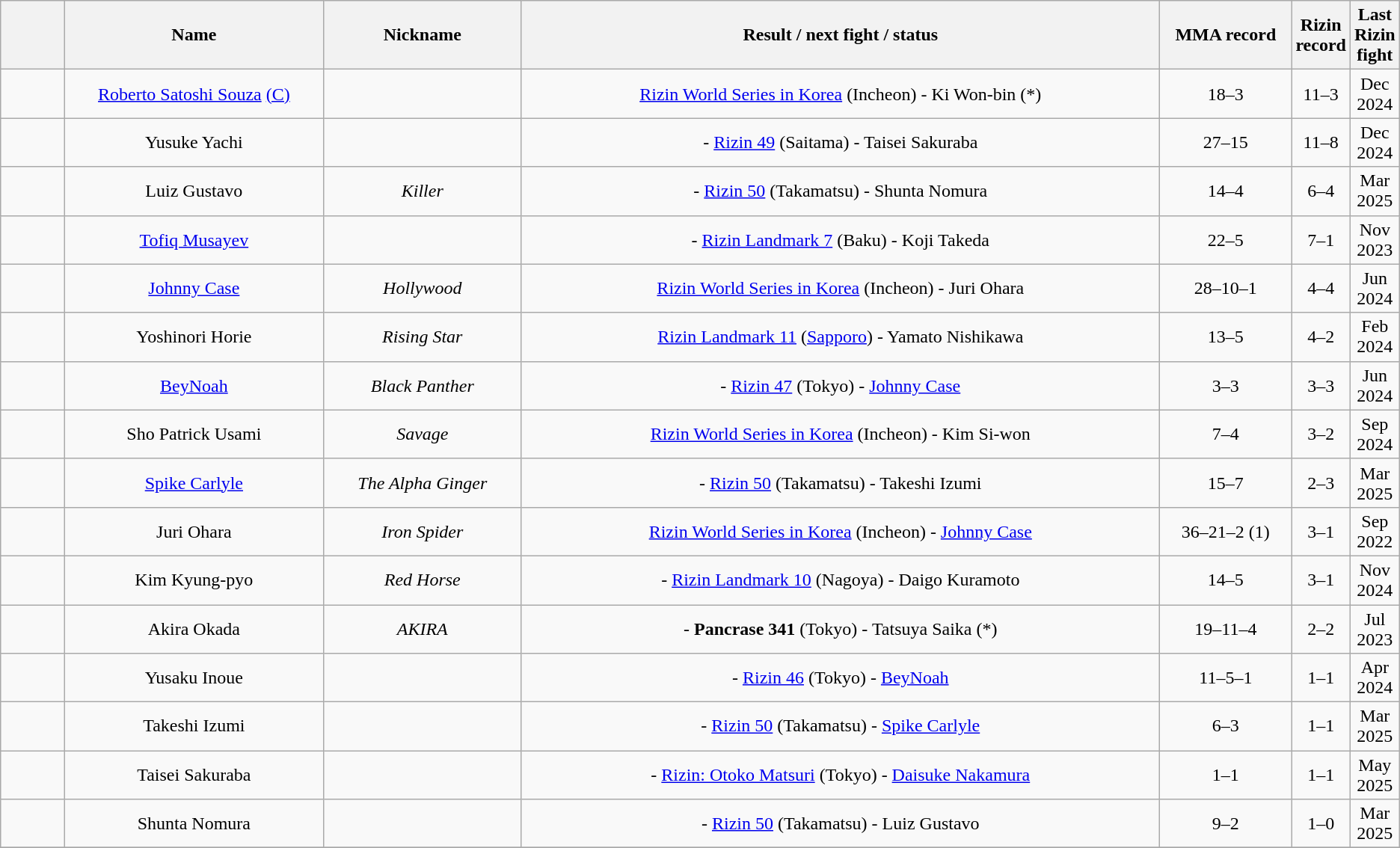<table class="wikitable sortable" width style="text-align:center;">
<tr>
<th width=5%></th>
<th width=20%>Name</th>
<th width=15%>Nickname</th>
<th width=50%>Result / next fight / status</th>
<th width=20%>MMA record</th>
<th width=20%>Rizin record</th>
<th width=10%>Last Rizin fight</th>
</tr>
<tr>
<td></td>
<td><a href='#'>Roberto Satoshi Souza</a> <a href='#'>(C)</a></td>
<td></td>
<td><a href='#'>Rizin World Series in Korea</a> (Incheon) - Ki Won-bin (*<strong></strong>)</td>
<td>18–3</td>
<td>11–3</td>
<td>Dec 2024</td>
</tr>
<tr>
<td></td>
<td>Yusuke Yachi</td>
<td></td>
<td> - <a href='#'>Rizin 49</a> (Saitama) - Taisei Sakuraba</td>
<td>27–15</td>
<td>11–8</td>
<td>Dec 2024</td>
</tr>
<tr>
<td></td>
<td>Luiz Gustavo</td>
<td><em>Killer</em></td>
<td> - <a href='#'>Rizin 50</a> (Takamatsu) - Shunta Nomura</td>
<td>14–4</td>
<td>6–4</td>
<td>Mar 2025</td>
</tr>
<tr>
<td></td>
<td><a href='#'>Tofiq Musayev</a></td>
<td></td>
<td> - <a href='#'>Rizin Landmark 7</a> (Baku) - Koji Takeda</td>
<td>22–5</td>
<td>7–1</td>
<td>Nov 2023</td>
</tr>
<tr>
<td></td>
<td><a href='#'>Johnny Case</a></td>
<td><em>Hollywood</em></td>
<td><a href='#'>Rizin World Series in Korea</a> (Incheon) - Juri Ohara</td>
<td>28–10–1</td>
<td>4–4</td>
<td>Jun 2024</td>
</tr>
<tr>
<td></td>
<td>Yoshinori Horie</td>
<td><em>Rising Star</em></td>
<td><a href='#'>Rizin Landmark 11</a> (<a href='#'>Sapporo</a>) - Yamato Nishikawa</td>
<td>13–5</td>
<td>4–2</td>
<td>Feb 2024</td>
</tr>
<tr>
<td></td>
<td><a href='#'>BeyNoah</a></td>
<td><em>Black Panther</em></td>
<td> - <a href='#'>Rizin 47</a> (Tokyo) - <a href='#'>Johnny Case</a></td>
<td>3–3</td>
<td>3–3</td>
<td>Jun 2024</td>
</tr>
<tr>
<td></td>
<td>Sho Patrick Usami</td>
<td><em>Savage</em></td>
<td><a href='#'>Rizin World Series in Korea</a> (Incheon) - Kim Si-won</td>
<td>7–4</td>
<td>3–2</td>
<td>Sep 2024</td>
</tr>
<tr>
<td></td>
<td><a href='#'>Spike Carlyle</a></td>
<td><em>The Alpha Ginger</em></td>
<td> - <a href='#'>Rizin 50</a> (Takamatsu) - Takeshi Izumi</td>
<td>15–7</td>
<td>2–3</td>
<td>Mar 2025</td>
</tr>
<tr>
<td></td>
<td>Juri Ohara</td>
<td><em>Iron Spider</em></td>
<td><a href='#'>Rizin World Series in Korea</a> (Incheon) - <a href='#'>Johnny Case</a></td>
<td>36–21–2 (1)</td>
<td>3–1</td>
<td>Sep 2022</td>
</tr>
<tr>
<td></td>
<td>Kim Kyung-pyo</td>
<td><em>Red Horse</em></td>
<td> - <a href='#'>Rizin Landmark 10</a> (Nagoya) - Daigo Kuramoto</td>
<td>14–5</td>
<td>3–1</td>
<td>Nov 2024</td>
</tr>
<tr>
<td></td>
<td>Akira Okada</td>
<td><em>AKIRA</em></td>
<td> - <strong>Pancrase 341</strong> (Tokyo) - Tatsuya Saika (*<strong></strong>)</td>
<td>19–11–4</td>
<td>2–2</td>
<td>Jul 2023</td>
</tr>
<tr>
<td></td>
<td>Yusaku Inoue</td>
<td></td>
<td> - <a href='#'>Rizin 46</a> (Tokyo) - <a href='#'>BeyNoah</a></td>
<td>11–5–1</td>
<td>1–1</td>
<td>Apr 2024</td>
</tr>
<tr>
<td></td>
<td>Takeshi Izumi</td>
<td></td>
<td> - <a href='#'>Rizin 50</a> (Takamatsu) - <a href='#'>Spike Carlyle</a></td>
<td>6–3</td>
<td>1–1</td>
<td>Mar 2025</td>
</tr>
<tr>
<td></td>
<td>Taisei Sakuraba</td>
<td></td>
<td> - <a href='#'>Rizin: Otoko Matsuri</a> (Tokyo) - <a href='#'>Daisuke Nakamura</a></td>
<td>1–1</td>
<td>1–1</td>
<td>May 2025</td>
</tr>
<tr>
<td></td>
<td>Shunta Nomura</td>
<td></td>
<td> - <a href='#'>Rizin 50</a> (Takamatsu) - Luiz Gustavo</td>
<td>9–2</td>
<td>1–0</td>
<td>Mar 2025</td>
</tr>
<tr>
</tr>
</table>
